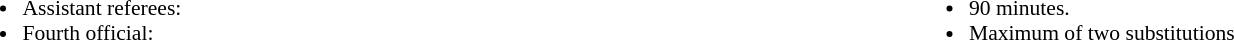<table style="width:100%; font-size:90%">
<tr>
<td style="width:50%; vertical-align:top"><br><ul><li>Assistant referees:</li><li>Fourth official:</li></ul></td>
<td style="width:50%; vertical-align:top"><br><ul><li>90 minutes.</li><li>Maximum of two substitutions</li></ul></td>
</tr>
</table>
